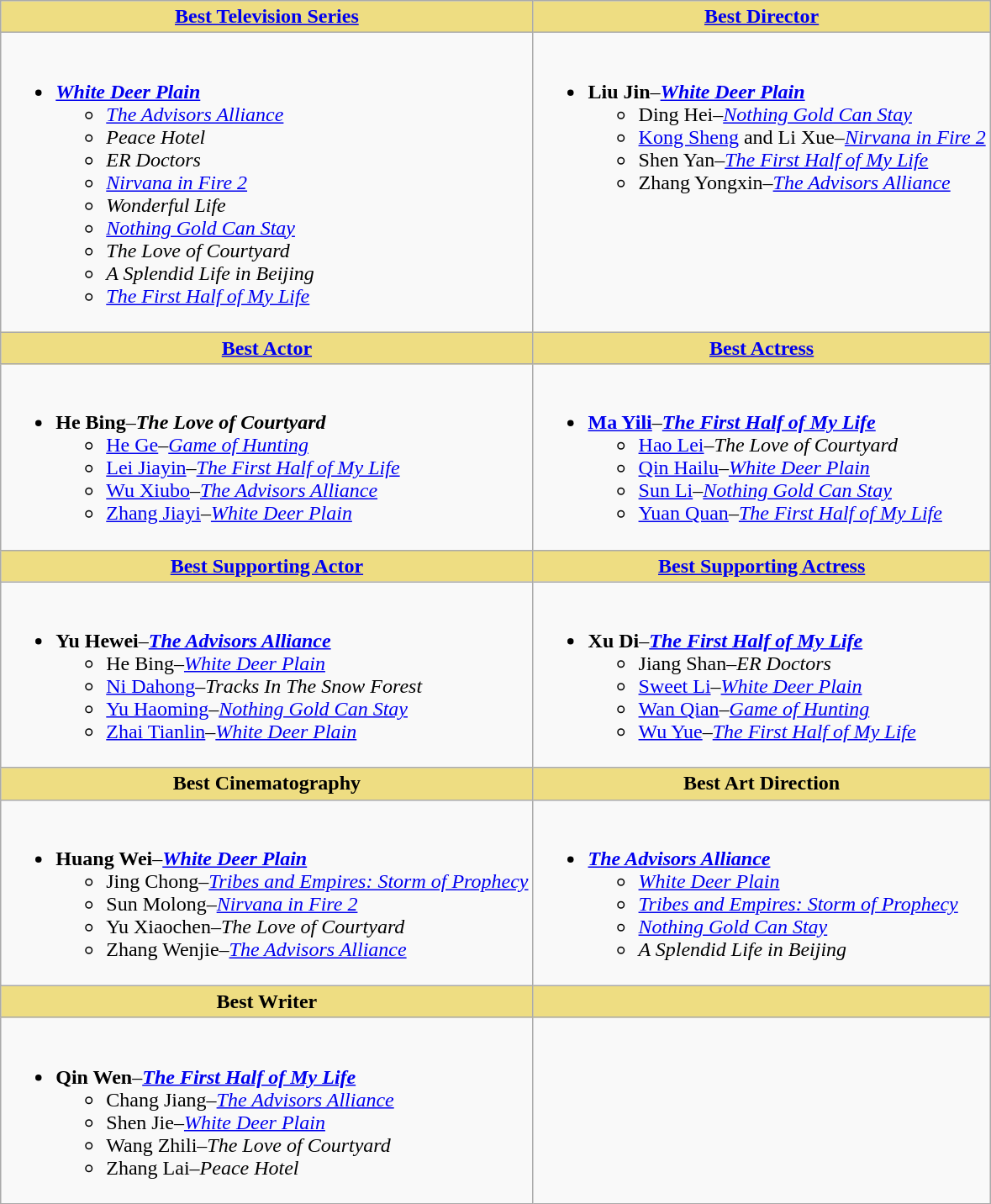<table class="wikitable">
<tr>
<th style="background:#EEDD82; width=50%"><a href='#'>Best Television Series</a></th>
<th style="background:#EEDD82; width=50%"><a href='#'>Best Director</a></th>
</tr>
<tr>
<td valign="top"><br><ul><li><strong><em><a href='#'>White Deer Plain</a></em></strong><ul><li><em><a href='#'>The Advisors Alliance</a></em></li><li><em>Peace Hotel</em></li><li><em>ER Doctors</em></li><li><em><a href='#'>Nirvana in Fire 2</a></em></li><li><em>Wonderful Life</em></li><li><em><a href='#'>Nothing Gold Can Stay</a></em></li><li><em>The Love of Courtyard</em></li><li><em>A Splendid Life in Beijing</em></li><li><em><a href='#'>The First Half of My Life</a></em></li></ul></li></ul></td>
<td valign="top"><br><ul><li><strong>Liu Jin</strong>–<strong><em><a href='#'>White Deer Plain</a></em></strong><ul><li>Ding Hei–<em><a href='#'>Nothing Gold Can Stay</a></em></li><li><a href='#'>Kong Sheng</a> and Li Xue–<em><a href='#'>Nirvana in Fire 2</a></em></li><li>Shen Yan–<em><a href='#'>The First Half of My Life</a></em></li><li>Zhang Yongxin–<em><a href='#'>The Advisors Alliance</a></em></li></ul></li></ul></td>
</tr>
<tr>
<th style="background:#EEDD82; width=50%"><a href='#'>Best Actor</a></th>
<th style="background:#EEDD82; width=50%"><a href='#'>Best Actress</a></th>
</tr>
<tr>
<td valign="top"><br><ul><li><strong>He Bing</strong>–<strong><em>The Love of Courtyard</em></strong><ul><li><a href='#'>He Ge</a>–<em><a href='#'>Game of Hunting</a></em></li><li><a href='#'>Lei Jiayin</a>–<em><a href='#'>The First Half of My Life</a></em></li><li><a href='#'>Wu Xiubo</a>–<em><a href='#'>The Advisors Alliance</a></em></li><li><a href='#'>Zhang Jiayi</a>–<em><a href='#'>White Deer Plain</a></em></li></ul></li></ul></td>
<td valign="top"><br><ul><li><strong><a href='#'>Ma Yili</a></strong>–<strong><em><a href='#'>The First Half of My Life</a></em></strong><ul><li><a href='#'>Hao Lei</a>–<em>The Love of Courtyard</em></li><li><a href='#'>Qin Hailu</a>–<em><a href='#'>White Deer Plain</a></em></li><li><a href='#'>Sun Li</a>–<em><a href='#'>Nothing Gold Can Stay</a></em></li><li><a href='#'>Yuan Quan</a>–<em><a href='#'>The First Half of My Life</a></em></li></ul></li></ul></td>
</tr>
<tr>
<th style="background:#EEDD82; width=50%"><a href='#'>Best Supporting Actor</a></th>
<th style="background:#EEDD82; width=50%"><a href='#'>Best Supporting Actress</a></th>
</tr>
<tr>
<td valign="top"><br><ul><li><strong>Yu Hewei</strong>–<strong><em><a href='#'>The Advisors Alliance</a></em></strong><ul><li>He Bing–<em><a href='#'>White Deer Plain</a></em></li><li><a href='#'>Ni Dahong</a>–<em>Tracks In The Snow Forest</em></li><li><a href='#'>Yu Haoming</a>–<em><a href='#'>Nothing Gold Can Stay</a></em></li><li><a href='#'>Zhai Tianlin</a>–<em><a href='#'>White Deer Plain</a></em></li></ul></li></ul></td>
<td valign="top"><br><ul><li><strong>Xu Di</strong>–<strong><em><a href='#'>The First Half of My Life</a></em></strong><ul><li>Jiang Shan–<em>ER Doctors</em></li><li><a href='#'>Sweet Li</a>–<em><a href='#'>White Deer Plain</a></em></li><li><a href='#'>Wan Qian</a>–<em><a href='#'>Game of Hunting</a></em></li><li><a href='#'>Wu Yue</a>–<em><a href='#'>The First Half of My Life</a></em></li></ul></li></ul></td>
</tr>
<tr>
<th style="background:#EEDD82; width=50%">Best Cinematography</th>
<th style="background:#EEDD82; width=50%">Best Art Direction</th>
</tr>
<tr>
<td valign="top"><br><ul><li><strong>Huang Wei</strong>–<strong><em><a href='#'>White Deer Plain</a></em></strong><ul><li>Jing Chong–<em><a href='#'>Tribes and Empires: Storm of Prophecy</a></em></li><li>Sun Molong–<em><a href='#'>Nirvana in Fire 2</a></em></li><li>Yu Xiaochen–<em>The Love of Courtyard</em></li><li>Zhang Wenjie–<em><a href='#'>The Advisors Alliance</a></em></li></ul></li></ul></td>
<td valign="top"><br><ul><li><strong><em><a href='#'>The Advisors Alliance</a></em></strong><ul><li><em><a href='#'>White Deer Plain</a></em></li><li><em><a href='#'>Tribes and Empires: Storm of Prophecy</a></em></li><li><em><a href='#'>Nothing Gold Can Stay</a></em></li><li><em>A Splendid Life in Beijing</em></li></ul></li></ul></td>
</tr>
<tr>
<th style="background:#EEDD82; width=50%">Best Writer</th>
<th style="background:#EEDD82; width=50%"></th>
</tr>
<tr>
<td valign="top"><br><ul><li><strong>Qin Wen</strong>–<strong><em><a href='#'>The First Half of My Life</a></em></strong><ul><li>Chang Jiang–<em><a href='#'>The Advisors Alliance</a></em></li><li>Shen Jie–<em><a href='#'>White Deer Plain</a></em></li><li>Wang Zhili–<em>The Love of Courtyard</em></li><li>Zhang Lai–<em>Peace Hotel</em></li></ul></li></ul></td>
<td valign="top"></td>
</tr>
</table>
